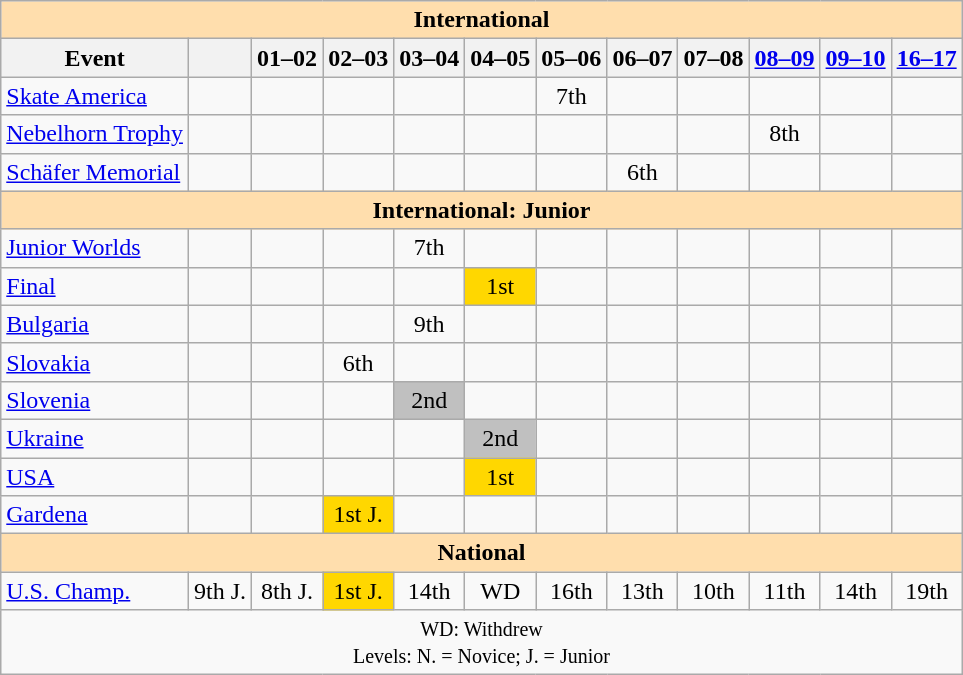<table class="wikitable" style="text-align:center">
<tr>
<th colspan="12" style="background-color: #ffdead; " align="center">International</th>
</tr>
<tr>
<th>Event</th>
<th></th>
<th>01–02</th>
<th>02–03</th>
<th>03–04</th>
<th>04–05</th>
<th>05–06</th>
<th>06–07</th>
<th>07–08</th>
<th><a href='#'>08–09</a></th>
<th><a href='#'>09–10</a></th>
<th><a href='#'>16–17</a></th>
</tr>
<tr>
<td align=left> <a href='#'>Skate America</a></td>
<td></td>
<td></td>
<td></td>
<td></td>
<td></td>
<td>7th</td>
<td></td>
<td></td>
<td></td>
<td></td>
<td></td>
</tr>
<tr>
<td align=left><a href='#'>Nebelhorn Trophy</a></td>
<td></td>
<td></td>
<td></td>
<td></td>
<td></td>
<td></td>
<td></td>
<td></td>
<td>8th</td>
<td></td>
<td></td>
</tr>
<tr>
<td align=left><a href='#'>Schäfer Memorial</a></td>
<td></td>
<td></td>
<td></td>
<td></td>
<td></td>
<td></td>
<td>6th</td>
<td></td>
<td></td>
<td></td>
<td></td>
</tr>
<tr>
<th colspan="12" style="background-color: #ffdead; " align="center">International: Junior</th>
</tr>
<tr>
<td align=left><a href='#'>Junior Worlds</a></td>
<td></td>
<td></td>
<td></td>
<td>7th</td>
<td></td>
<td></td>
<td></td>
<td></td>
<td></td>
<td></td>
<td></td>
</tr>
<tr>
<td align=left> <a href='#'>Final</a></td>
<td></td>
<td></td>
<td></td>
<td></td>
<td bgcolor=gold>1st</td>
<td></td>
<td></td>
<td></td>
<td></td>
<td></td>
<td></td>
</tr>
<tr>
<td align=left> <a href='#'>Bulgaria</a></td>
<td></td>
<td></td>
<td></td>
<td>9th</td>
<td></td>
<td></td>
<td></td>
<td></td>
<td></td>
<td></td>
<td></td>
</tr>
<tr>
<td align=left> <a href='#'>Slovakia</a></td>
<td></td>
<td></td>
<td>6th</td>
<td></td>
<td></td>
<td></td>
<td></td>
<td></td>
<td></td>
<td></td>
<td></td>
</tr>
<tr>
<td align=left> <a href='#'>Slovenia</a></td>
<td></td>
<td></td>
<td></td>
<td bgcolor=silver>2nd</td>
<td></td>
<td></td>
<td></td>
<td></td>
<td></td>
<td></td>
<td></td>
</tr>
<tr>
<td align=left> <a href='#'>Ukraine</a></td>
<td></td>
<td></td>
<td></td>
<td></td>
<td bgcolor=silver>2nd</td>
<td></td>
<td></td>
<td></td>
<td></td>
<td></td>
<td></td>
</tr>
<tr>
<td align=left> <a href='#'>USA</a></td>
<td></td>
<td></td>
<td></td>
<td></td>
<td bgcolor=gold>1st</td>
<td></td>
<td></td>
<td></td>
<td></td>
<td></td>
<td></td>
</tr>
<tr>
<td align=left><a href='#'>Gardena</a></td>
<td></td>
<td></td>
<td bgcolor=gold>1st J.</td>
<td></td>
<td></td>
<td></td>
<td></td>
<td></td>
<td></td>
<td></td>
<td></td>
</tr>
<tr>
<th colspan="12" style="background-color: #ffdead; " align="center">National</th>
</tr>
<tr>
<td align=left><a href='#'>U.S. Champ.</a></td>
<td>9th J.</td>
<td>8th J.</td>
<td bgcolor=gold>1st J.</td>
<td>14th</td>
<td>WD</td>
<td>16th</td>
<td>13th</td>
<td>10th</td>
<td>11th</td>
<td>14th</td>
<td>19th</td>
</tr>
<tr>
<td colspan="12" align="center"><small> WD: Withdrew <br> Levels: N. = Novice; J. = Junior </small></td>
</tr>
</table>
